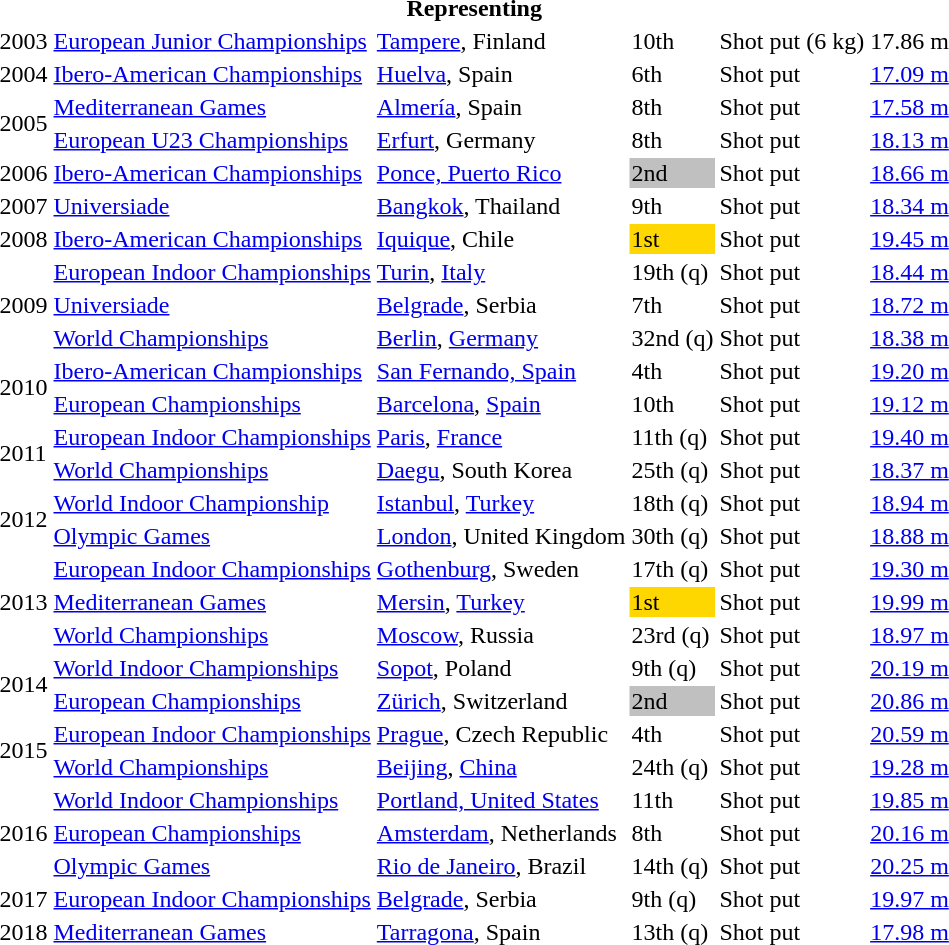<table>
<tr>
<th colspan="6">Representing </th>
</tr>
<tr>
<td>2003</td>
<td><a href='#'>European Junior Championships</a></td>
<td><a href='#'>Tampere</a>, Finland</td>
<td>10th</td>
<td>Shot put (6 kg)</td>
<td>17.86 m</td>
</tr>
<tr>
<td>2004</td>
<td><a href='#'>Ibero-American Championships</a></td>
<td><a href='#'>Huelva</a>, Spain</td>
<td>6th</td>
<td>Shot put</td>
<td><a href='#'>17.09 m</a></td>
</tr>
<tr>
<td rowspan=2>2005</td>
<td><a href='#'>Mediterranean Games</a></td>
<td><a href='#'>Almería</a>, Spain</td>
<td>8th</td>
<td>Shot put</td>
<td><a href='#'>17.58 m</a></td>
</tr>
<tr>
<td><a href='#'>European U23 Championships</a></td>
<td><a href='#'>Erfurt</a>, Germany</td>
<td>8th</td>
<td>Shot put</td>
<td><a href='#'>18.13 m</a></td>
</tr>
<tr>
<td>2006</td>
<td><a href='#'>Ibero-American Championships</a></td>
<td><a href='#'>Ponce, Puerto Rico</a></td>
<td bgcolor="silver">2nd</td>
<td>Shot put</td>
<td><a href='#'>18.66 m</a></td>
</tr>
<tr>
<td>2007</td>
<td><a href='#'>Universiade</a></td>
<td><a href='#'>Bangkok</a>, Thailand</td>
<td>9th</td>
<td>Shot put</td>
<td><a href='#'>18.34 m</a></td>
</tr>
<tr>
<td>2008</td>
<td><a href='#'>Ibero-American Championships</a></td>
<td><a href='#'>Iquique</a>, Chile</td>
<td bgcolor="gold">1st</td>
<td>Shot put</td>
<td><a href='#'>19.45 m</a></td>
</tr>
<tr>
<td rowspan=3>2009</td>
<td><a href='#'>European Indoor Championships</a></td>
<td><a href='#'>Turin</a>, <a href='#'>Italy</a></td>
<td>19th (q)</td>
<td>Shot put</td>
<td><a href='#'>18.44 m</a></td>
</tr>
<tr>
<td><a href='#'>Universiade</a></td>
<td><a href='#'>Belgrade</a>, Serbia</td>
<td>7th</td>
<td>Shot put</td>
<td><a href='#'>18.72 m</a></td>
</tr>
<tr>
<td><a href='#'>World Championships</a></td>
<td><a href='#'>Berlin</a>, <a href='#'>Germany</a></td>
<td>32nd (q)</td>
<td>Shot put</td>
<td><a href='#'>18.38 m</a></td>
</tr>
<tr>
<td rowspan=2>2010</td>
<td><a href='#'>Ibero-American Championships</a></td>
<td><a href='#'>San Fernando, Spain</a></td>
<td>4th</td>
<td>Shot put</td>
<td><a href='#'>19.20 m</a></td>
</tr>
<tr>
<td><a href='#'>European Championships</a></td>
<td><a href='#'>Barcelona</a>, <a href='#'>Spain</a></td>
<td>10th</td>
<td>Shot put</td>
<td><a href='#'>19.12 m</a></td>
</tr>
<tr>
<td rowspan=2>2011</td>
<td><a href='#'>European Indoor Championships</a></td>
<td><a href='#'>Paris</a>, <a href='#'>France</a></td>
<td>11th (q)</td>
<td>Shot put</td>
<td><a href='#'>19.40 m</a></td>
</tr>
<tr>
<td><a href='#'>World Championships</a></td>
<td><a href='#'>Daegu</a>, South Korea</td>
<td>25th (q)</td>
<td>Shot put</td>
<td><a href='#'>18.37 m</a></td>
</tr>
<tr>
<td rowspan=2>2012</td>
<td><a href='#'>World Indoor Championship</a></td>
<td><a href='#'>Istanbul</a>, <a href='#'>Turkey</a></td>
<td>18th (q)</td>
<td>Shot put</td>
<td><a href='#'>18.94 m</a></td>
</tr>
<tr>
<td><a href='#'>Olympic Games</a></td>
<td><a href='#'>London</a>, United Kingdom</td>
<td>30th (q)</td>
<td>Shot put</td>
<td><a href='#'>18.88 m</a></td>
</tr>
<tr>
<td rowspan=3>2013</td>
<td><a href='#'>European Indoor Championships</a></td>
<td><a href='#'>Gothenburg</a>, Sweden</td>
<td>17th (q)</td>
<td>Shot put</td>
<td><a href='#'>19.30 m</a></td>
</tr>
<tr>
<td><a href='#'>Mediterranean Games</a></td>
<td><a href='#'>Mersin</a>, <a href='#'>Turkey</a></td>
<td bgcolor="gold">1st</td>
<td>Shot put</td>
<td><a href='#'>19.99 m</a></td>
</tr>
<tr>
<td><a href='#'>World Championships</a></td>
<td><a href='#'>Moscow</a>, Russia</td>
<td>23rd (q)</td>
<td>Shot put</td>
<td><a href='#'>18.97 m</a></td>
</tr>
<tr>
<td rowspan=2>2014</td>
<td><a href='#'>World Indoor Championships</a></td>
<td><a href='#'>Sopot</a>, Poland</td>
<td>9th (q)</td>
<td>Shot put</td>
<td><a href='#'>20.19 m</a></td>
</tr>
<tr>
<td><a href='#'>European Championships</a></td>
<td><a href='#'>Zürich</a>, Switzerland</td>
<td bgcolor=silver>2nd</td>
<td>Shot put</td>
<td><a href='#'>20.86 m</a></td>
</tr>
<tr>
<td rowspan=2>2015</td>
<td><a href='#'>European Indoor Championships</a></td>
<td><a href='#'>Prague</a>, Czech Republic</td>
<td>4th</td>
<td>Shot put</td>
<td><a href='#'>20.59 m</a></td>
</tr>
<tr>
<td><a href='#'>World Championships</a></td>
<td><a href='#'>Beijing</a>, <a href='#'>China</a></td>
<td>24th (q)</td>
<td>Shot put</td>
<td><a href='#'>19.28 m</a></td>
</tr>
<tr>
<td rowspan=3>2016</td>
<td><a href='#'>World Indoor Championships</a></td>
<td><a href='#'>Portland, United States</a></td>
<td>11th</td>
<td>Shot put</td>
<td><a href='#'>19.85 m</a></td>
</tr>
<tr>
<td><a href='#'>European Championships</a></td>
<td><a href='#'>Amsterdam</a>, Netherlands</td>
<td>8th</td>
<td>Shot put</td>
<td><a href='#'>20.16 m</a></td>
</tr>
<tr>
<td><a href='#'>Olympic Games</a></td>
<td><a href='#'>Rio de Janeiro</a>, Brazil</td>
<td>14th (q)</td>
<td>Shot put</td>
<td><a href='#'>20.25 m</a></td>
</tr>
<tr>
<td>2017</td>
<td><a href='#'>European Indoor Championships</a></td>
<td><a href='#'>Belgrade</a>, Serbia</td>
<td>9th (q)</td>
<td>Shot put</td>
<td><a href='#'>19.97 m</a></td>
</tr>
<tr>
<td>2018</td>
<td><a href='#'>Mediterranean Games</a></td>
<td><a href='#'>Tarragona</a>, Spain</td>
<td>13th (q)</td>
<td>Shot put</td>
<td><a href='#'>17.98 m</a></td>
</tr>
</table>
